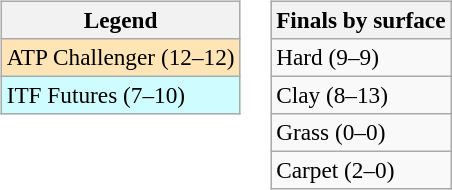<table>
<tr valign=top>
<td><br><table class=wikitable style=font-size:97%>
<tr>
<th>Legend</th>
</tr>
<tr bgcolor=moccasin>
<td>ATP Challenger (12–12)</td>
</tr>
<tr bgcolor=cffcff>
<td>ITF Futures (7–10)</td>
</tr>
</table>
</td>
<td><br><table class=wikitable style=font-size:97%>
<tr>
<th>Finals by surface</th>
</tr>
<tr>
<td>Hard (9–9)</td>
</tr>
<tr>
<td>Clay (8–13)</td>
</tr>
<tr>
<td>Grass (0–0)</td>
</tr>
<tr>
<td>Carpet (2–0)</td>
</tr>
</table>
</td>
</tr>
</table>
